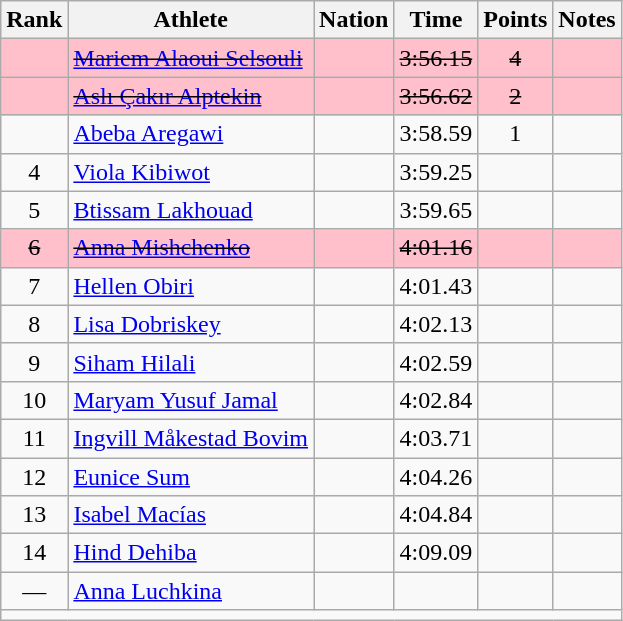<table class="wikitable mw-datatable sortable" style="text-align:center;">
<tr>
<th>Rank</th>
<th>Athlete</th>
<th>Nation</th>
<th>Time</th>
<th>Points</th>
<th>Notes</th>
</tr>
<tr bgcolor=pink>
<td></td>
<td align=left><s><a href='#'>Mariem Alaoui Selsouli</a></s></td>
<td align=left><s></s></td>
<td><s>3:56.15</s></td>
<td><s>4</s></td>
<td></td>
</tr>
<tr bgcolor=pink>
<td></td>
<td align=left><s><a href='#'>Aslı Çakır Alptekin</a></s></td>
<td align=left><s></s></td>
<td><s>3:56.62</s></td>
<td><s>2</s></td>
<td></td>
</tr>
<tr>
<td></td>
<td align=left><a href='#'>Abeba Aregawi</a></td>
<td align=left></td>
<td>3:58.59</td>
<td>1</td>
<td></td>
</tr>
<tr>
<td>4</td>
<td align=left><a href='#'>Viola Kibiwot</a></td>
<td align=left></td>
<td>3:59.25</td>
<td></td>
<td></td>
</tr>
<tr>
<td>5</td>
<td align=left><a href='#'>Btissam Lakhouad</a></td>
<td align=left></td>
<td>3:59.65</td>
<td></td>
<td></td>
</tr>
<tr bgcolor=pink>
<td><s>6</s></td>
<td align=left><s><a href='#'>Anna Mishchenko</a></s></td>
<td align=left><s></s></td>
<td><s>4:01.16</s></td>
<td></td>
<td></td>
</tr>
<tr>
<td>7</td>
<td align=left><a href='#'>Hellen Obiri</a></td>
<td align=left></td>
<td>4:01.43</td>
<td></td>
<td></td>
</tr>
<tr>
<td>8</td>
<td align=left><a href='#'>Lisa Dobriskey</a></td>
<td align=left></td>
<td>4:02.13</td>
<td></td>
<td></td>
</tr>
<tr>
<td>9</td>
<td align=left><a href='#'>Siham Hilali</a></td>
<td align=left></td>
<td>4:02.59</td>
<td></td>
<td></td>
</tr>
<tr>
<td>10</td>
<td align=left><a href='#'>Maryam Yusuf Jamal</a></td>
<td align=left></td>
<td>4:02.84</td>
<td></td>
<td></td>
</tr>
<tr>
<td>11</td>
<td align=left><a href='#'>Ingvill Måkestad Bovim</a></td>
<td align=left></td>
<td>4:03.71</td>
<td></td>
<td></td>
</tr>
<tr>
<td>12</td>
<td align=left><a href='#'>Eunice Sum</a></td>
<td align=left></td>
<td>4:04.26</td>
<td></td>
<td></td>
</tr>
<tr>
<td>13</td>
<td align=left><a href='#'>Isabel Macías</a></td>
<td align=left></td>
<td>4:04.84</td>
<td></td>
<td></td>
</tr>
<tr>
<td>14</td>
<td align=left><a href='#'>Hind Dehiba</a></td>
<td align=left></td>
<td>4:09.09</td>
<td></td>
<td></td>
</tr>
<tr>
<td>—</td>
<td align=left><a href='#'>Anna Luchkina</a></td>
<td align=left></td>
<td></td>
<td></td>
<td></td>
</tr>
<tr class="sortbottom">
<td colspan=6></td>
</tr>
</table>
